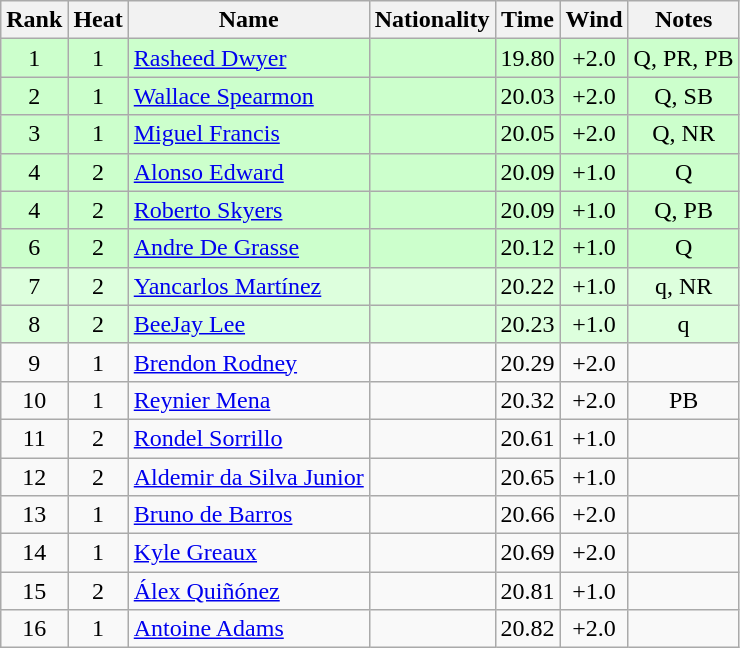<table class="wikitable sortable" style="text-align:center">
<tr>
<th>Rank</th>
<th>Heat</th>
<th>Name</th>
<th>Nationality</th>
<th>Time</th>
<th>Wind</th>
<th>Notes</th>
</tr>
<tr bgcolor=ccffcc>
<td>1</td>
<td>1</td>
<td align=left><a href='#'>Rasheed Dwyer</a></td>
<td align=left></td>
<td>19.80</td>
<td>+2.0</td>
<td>Q, PR, PB</td>
</tr>
<tr bgcolor=ccffcc>
<td>2</td>
<td>1</td>
<td align=left><a href='#'>Wallace Spearmon</a></td>
<td align=left></td>
<td>20.03</td>
<td>+2.0</td>
<td>Q, SB</td>
</tr>
<tr bgcolor=ccffcc>
<td>3</td>
<td>1</td>
<td align=left><a href='#'>Miguel Francis</a></td>
<td align=left></td>
<td>20.05</td>
<td>+2.0</td>
<td>Q, NR</td>
</tr>
<tr bgcolor=ccffcc>
<td>4</td>
<td>2</td>
<td align=left><a href='#'>Alonso Edward</a></td>
<td align=left></td>
<td>20.09</td>
<td>+1.0</td>
<td>Q</td>
</tr>
<tr bgcolor=ccffcc>
<td>4</td>
<td>2</td>
<td align=left><a href='#'>Roberto Skyers</a></td>
<td align=left></td>
<td>20.09</td>
<td>+1.0</td>
<td>Q, PB</td>
</tr>
<tr bgcolor=ccffcc>
<td>6</td>
<td>2</td>
<td align=left><a href='#'>Andre De Grasse</a></td>
<td align=left></td>
<td>20.12</td>
<td>+1.0</td>
<td>Q</td>
</tr>
<tr bgcolor=ddffdd>
<td>7</td>
<td>2</td>
<td align=left><a href='#'>Yancarlos Martínez</a></td>
<td align=left></td>
<td>20.22</td>
<td>+1.0</td>
<td>q, NR</td>
</tr>
<tr bgcolor=ddffdd>
<td>8</td>
<td>2</td>
<td align=left><a href='#'>BeeJay Lee</a></td>
<td align=left></td>
<td>20.23</td>
<td>+1.0</td>
<td>q</td>
</tr>
<tr>
<td>9</td>
<td>1</td>
<td align=left><a href='#'>Brendon Rodney</a></td>
<td align=left></td>
<td>20.29</td>
<td>+2.0</td>
<td></td>
</tr>
<tr>
<td>10</td>
<td>1</td>
<td align=left><a href='#'>Reynier Mena</a></td>
<td align=left></td>
<td>20.32</td>
<td>+2.0</td>
<td>PB</td>
</tr>
<tr>
<td>11</td>
<td>2</td>
<td align=left><a href='#'>Rondel Sorrillo</a></td>
<td align=left></td>
<td>20.61</td>
<td>+1.0</td>
<td></td>
</tr>
<tr>
<td>12</td>
<td>2</td>
<td align=left><a href='#'>Aldemir da Silva Junior</a></td>
<td align=left></td>
<td>20.65</td>
<td>+1.0</td>
<td></td>
</tr>
<tr>
<td>13</td>
<td>1</td>
<td align=left><a href='#'>Bruno de Barros</a></td>
<td align=left></td>
<td>20.66</td>
<td>+2.0</td>
<td></td>
</tr>
<tr>
<td>14</td>
<td>1</td>
<td align=left><a href='#'>Kyle Greaux</a></td>
<td align=left></td>
<td>20.69</td>
<td>+2.0</td>
<td></td>
</tr>
<tr>
<td>15</td>
<td>2</td>
<td align=left><a href='#'>Álex Quiñónez</a></td>
<td align=left></td>
<td>20.81</td>
<td>+1.0</td>
<td></td>
</tr>
<tr>
<td>16</td>
<td>1</td>
<td align=left><a href='#'>Antoine Adams</a></td>
<td align=left></td>
<td>20.82</td>
<td>+2.0</td>
<td></td>
</tr>
</table>
